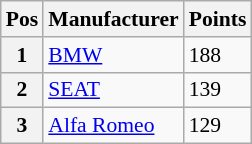<table class="wikitable" style="font-size: 90%">
<tr>
<th>Pos</th>
<th>Manufacturer</th>
<th>Points</th>
</tr>
<tr>
<th>1</th>
<td> <a href='#'>BMW</a></td>
<td>188</td>
</tr>
<tr>
<th>2</th>
<td> <a href='#'>SEAT</a></td>
<td>139</td>
</tr>
<tr>
<th>3</th>
<td> <a href='#'>Alfa Romeo</a></td>
<td>129</td>
</tr>
</table>
